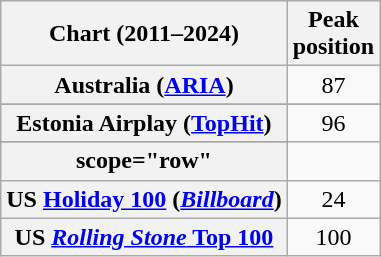<table class="wikitable sortable plainrowheaders" style="text-align:center">
<tr>
<th scope="col">Chart (2011–2024)</th>
<th scope="col">Peak<br>position</th>
</tr>
<tr>
<th scope="row">Australia (<a href='#'>ARIA</a>)</th>
<td>87</td>
</tr>
<tr>
</tr>
<tr>
<th scope="row">Estonia Airplay (<a href='#'>TopHit</a>)</th>
<td>96</td>
</tr>
<tr>
</tr>
<tr>
</tr>
<tr>
</tr>
<tr>
</tr>
<tr>
</tr>
<tr>
</tr>
<tr>
</tr>
<tr>
<th>scope="row"</th>
</tr>
<tr>
<th scope="row">US <a href='#'>Holiday 100</a> (<em><a href='#'>Billboard</a></em>)</th>
<td>24</td>
</tr>
<tr>
<th scope="row">US <a href='#'><em>Rolling Stone</em> Top 100</a></th>
<td>100</td>
</tr>
</table>
